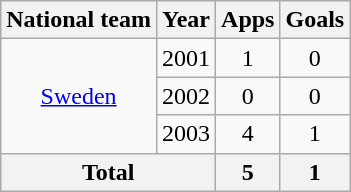<table class="wikitable" style="text-align:center">
<tr>
<th>National team</th>
<th>Year</th>
<th>Apps</th>
<th>Goals</th>
</tr>
<tr>
<td rowspan="3"><a href='#'>Sweden</a></td>
<td>2001</td>
<td>1</td>
<td>0</td>
</tr>
<tr>
<td>2002</td>
<td>0</td>
<td>0</td>
</tr>
<tr>
<td>2003</td>
<td>4</td>
<td>1</td>
</tr>
<tr>
<th colspan="2">Total</th>
<th>5</th>
<th>1</th>
</tr>
</table>
